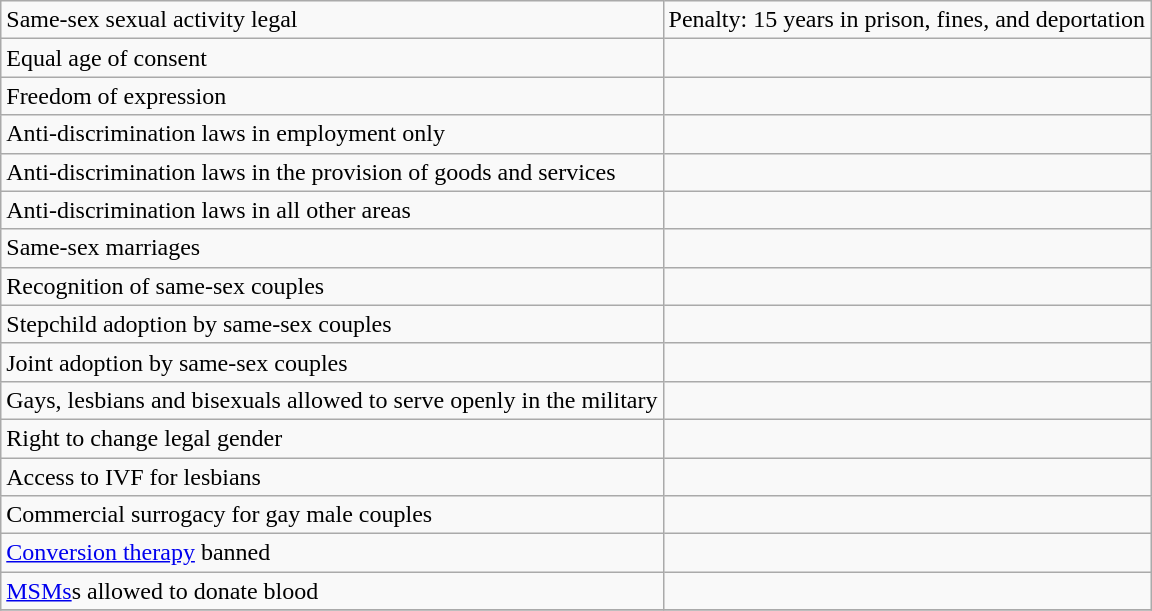<table class="wikitable">
<tr>
<td>Same-sex sexual activity legal</td>
<td> Penalty: 15 years in prison, fines, and deportation</td>
</tr>
<tr>
<td>Equal age of consent</td>
<td></td>
</tr>
<tr>
<td>Freedom of expression</td>
<td></td>
</tr>
<tr>
<td>Anti-discrimination laws in employment only</td>
<td></td>
</tr>
<tr>
<td>Anti-discrimination laws in the provision of goods and services</td>
<td></td>
</tr>
<tr>
<td>Anti-discrimination laws in all other areas</td>
<td></td>
</tr>
<tr>
<td>Same-sex marriages</td>
<td></td>
</tr>
<tr>
<td>Recognition of same-sex couples</td>
<td></td>
</tr>
<tr>
<td>Stepchild adoption by same-sex couples</td>
<td></td>
</tr>
<tr>
<td>Joint adoption by same-sex couples</td>
<td></td>
</tr>
<tr>
<td>Gays, lesbians and bisexuals allowed to serve openly in the military</td>
<td></td>
</tr>
<tr>
<td>Right to change legal gender</td>
<td></td>
</tr>
<tr>
<td>Access to IVF for lesbians</td>
<td></td>
</tr>
<tr>
<td>Commercial surrogacy for gay male couples</td>
<td></td>
</tr>
<tr>
<td><a href='#'>Conversion therapy</a> banned</td>
<td></td>
</tr>
<tr>
<td><a href='#'>MSMs</a>s allowed to donate blood</td>
<td></td>
</tr>
<tr>
</tr>
</table>
